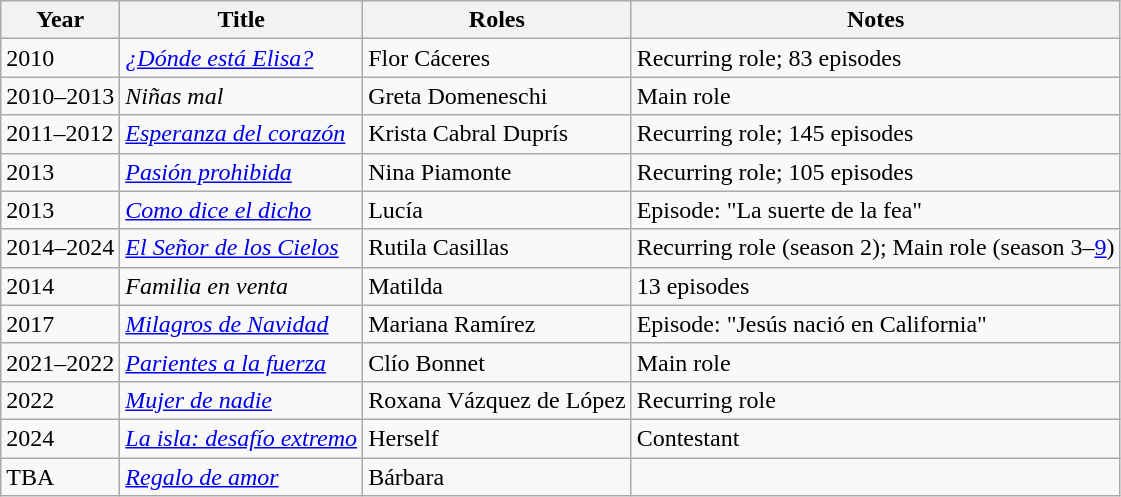<table class="wikitable sortable">
<tr>
<th>Year</th>
<th>Title</th>
<th>Roles</th>
<th>Notes</th>
</tr>
<tr>
<td>2010</td>
<td><em><a href='#'>¿Dónde está Elisa?</a></em></td>
<td>Flor Cáceres</td>
<td>Recurring role; 83 episodes</td>
</tr>
<tr>
<td>2010–2013</td>
<td><em>Niñas mal</em></td>
<td>Greta Domeneschi</td>
<td>Main role</td>
</tr>
<tr>
<td>2011–2012</td>
<td><em><a href='#'>Esperanza del corazón</a></em></td>
<td>Krista Cabral Duprís</td>
<td>Recurring role; 145 episodes</td>
</tr>
<tr>
<td>2013</td>
<td><em><a href='#'>Pasión prohibida</a></em></td>
<td>Nina Piamonte</td>
<td>Recurring role; 105 episodes</td>
</tr>
<tr>
<td>2013</td>
<td><em><a href='#'>Como dice el dicho</a></em></td>
<td>Lucía</td>
<td>Episode: "La suerte de la fea"</td>
</tr>
<tr>
<td>2014–2024</td>
<td><em><a href='#'>El Señor de los Cielos</a></em></td>
<td>Rutila Casillas</td>
<td>Recurring role (season 2); Main role (season 3–<a href='#'>9</a>)</td>
</tr>
<tr>
<td>2014</td>
<td><em>Familia en venta</em></td>
<td>Matilda</td>
<td>13 episodes</td>
</tr>
<tr>
<td>2017</td>
<td><em><a href='#'>Milagros de Navidad</a></em></td>
<td>Mariana Ramírez</td>
<td>Episode: "Jesús nació en California"</td>
</tr>
<tr>
<td>2021–2022</td>
<td><em><a href='#'>Parientes a la fuerza</a></em></td>
<td>Clío Bonnet</td>
<td>Main role</td>
</tr>
<tr>
<td>2022</td>
<td><em><a href='#'>Mujer de nadie</a></em></td>
<td>Roxana Vázquez de López</td>
<td>Recurring role</td>
</tr>
<tr>
<td>2024</td>
<td><em><a href='#'>La isla: desafío extremo</a></em></td>
<td>Herself</td>
<td>Contestant</td>
</tr>
<tr>
<td>TBA</td>
<td><em><a href='#'>Regalo de amor</a></em></td>
<td>Bárbara</td>
<td></td>
</tr>
</table>
